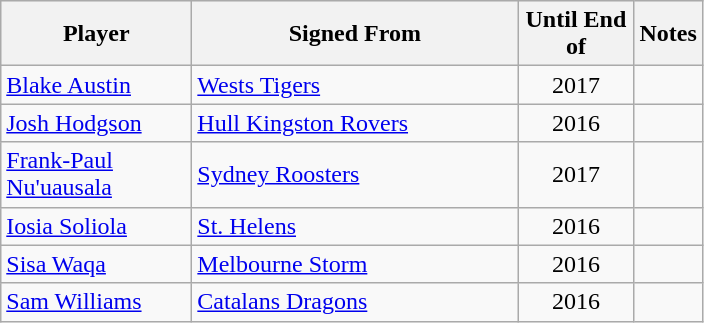<table class="wikitable" style=font-size:90%">
<tr bgcolor="#efefef">
<th width="120">Player</th>
<th width="210">Signed From</th>
<th width="70">Until End of</th>
<th>Notes</th>
</tr>
<tr>
<td><a href='#'>Blake Austin</a></td>
<td> <a href='#'>Wests Tigers</a></td>
<td style="text-align:center;">2017</td>
<td></td>
</tr>
<tr>
<td><a href='#'>Josh Hodgson</a></td>
<td> <a href='#'>Hull Kingston Rovers</a></td>
<td style="text-align:center;">2016</td>
<td></td>
</tr>
<tr>
<td><a href='#'>Frank-Paul Nu'uausala</a></td>
<td> <a href='#'>Sydney Roosters</a></td>
<td style="text-align:center;">2017</td>
<td></td>
</tr>
<tr>
<td><a href='#'>Iosia Soliola</a></td>
<td> <a href='#'>St. Helens</a></td>
<td style="text-align:center;">2016</td>
<td></td>
</tr>
<tr>
<td><a href='#'>Sisa Waqa</a></td>
<td> <a href='#'>Melbourne Storm</a></td>
<td style="text-align:center;">2016</td>
<td></td>
</tr>
<tr>
<td><a href='#'>Sam Williams</a></td>
<td> <a href='#'>Catalans Dragons</a></td>
<td style="text-align:center;">2016</td>
<td></td>
</tr>
</table>
